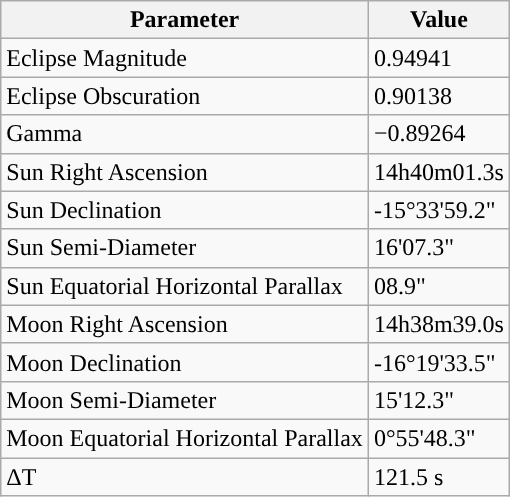<table class="wikitable">
<tr>
<th>Parameter</th>
<th>Value</th>
</tr>
<tr>
<td>Eclipse Magnitude</td>
<td>0.94941</td>
</tr>
<tr>
<td>Eclipse Obscuration</td>
<td>0.90138</td>
</tr>
<tr>
<td>Gamma</td>
<td>−0.89264</td>
</tr>
<tr>
<td>Sun Right Ascension</td>
<td>14h40m01.3s</td>
</tr>
<tr>
<td>Sun Declination</td>
<td>-15°33'59.2"</td>
</tr>
<tr>
<td>Sun Semi-Diameter</td>
<td>16'07.3"</td>
</tr>
<tr>
<td>Sun Equatorial Horizontal Parallax</td>
<td>08.9"</td>
</tr>
<tr>
<td>Moon Right Ascension</td>
<td>14h38m39.0s</td>
</tr>
<tr>
<td>Moon Declination</td>
<td>-16°19'33.5"</td>
</tr>
<tr>
<td>Moon Semi-Diameter</td>
<td>15'12.3"</td>
</tr>
<tr>
<td>Moon Equatorial Horizontal Parallax</td>
<td>0°55'48.3"</td>
</tr>
<tr>
<td>ΔT</td>
<td>121.5 s</td>
</tr>
</table>
